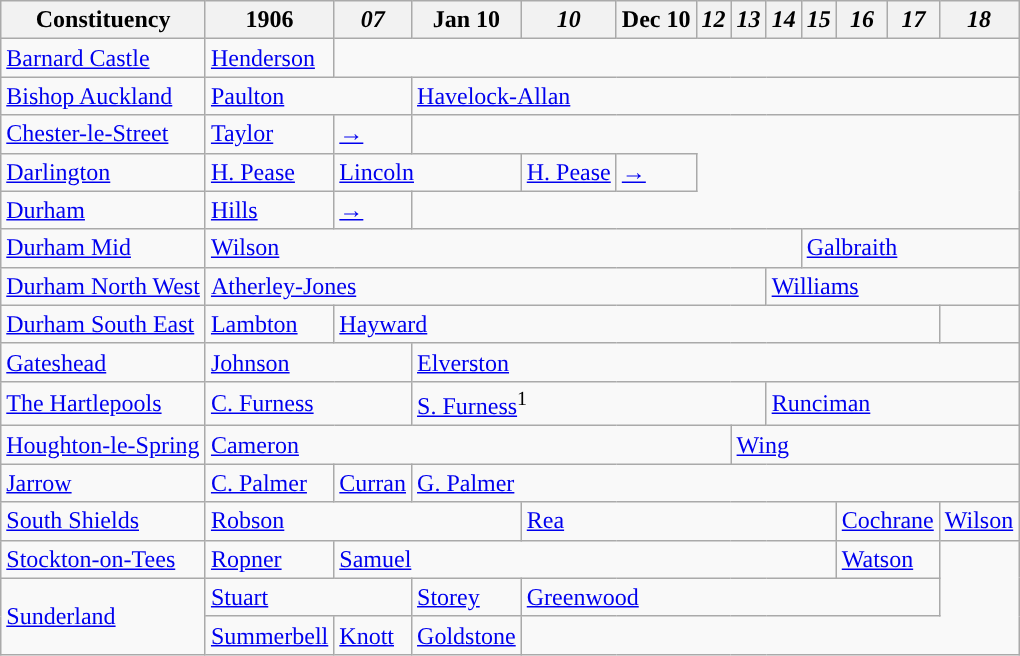<table class="wikitable">
<tr>
<th>Constituency</th>
<th>1906</th>
<th><em>07</em></th>
<th>Jan 10</th>
<th><em>10</em></th>
<th>Dec 10</th>
<th><em>12</em></th>
<th><em>13</em></th>
<th><em>14</em></th>
<th><em>15</em></th>
<th><em>16</em></th>
<th><em>17</em></th>
<th><em>18</em></th>
</tr>
<tr>
<td><a href='#'>Barnard Castle</a></td>
<td><a href='#'>Henderson</a></td>
</tr>
<tr>
<td><a href='#'>Bishop Auckland</a></td>
<td colspan="2"><a href='#'>Paulton</a></td>
<td colspan="10"><a href='#'>Havelock-Allan</a></td>
</tr>
<tr>
<td><a href='#'>Chester-le-Street</a></td>
<td><a href='#'>Taylor</a></td>
<td><a href='#'>→</a></td>
</tr>
<tr>
<td><a href='#'>Darlington</a></td>
<td><a href='#'>H. Pease</a></td>
<td colspan="2"><a href='#'>Lincoln</a></td>
<td><a href='#'>H. Pease</a></td>
<td><a href='#'>→</a></td>
</tr>
<tr>
<td><a href='#'>Durham</a></td>
<td><a href='#'>Hills</a></td>
<td><a href='#'>→</a></td>
</tr>
<tr>
<td><a href='#'>Durham Mid</a></td>
<td colspan="8"><a href='#'>Wilson</a></td>
<td colspan="4"><a href='#'>Galbraith</a></td>
</tr>
<tr>
<td><a href='#'>Durham North West</a></td>
<td colspan="7"><a href='#'>Atherley-Jones</a></td>
<td colspan="5"><a href='#'>Williams</a></td>
</tr>
<tr>
<td><a href='#'>Durham South East</a></td>
<td><a href='#'>Lambton</a></td>
<td colspan="10"><a href='#'>Hayward</a></td>
</tr>
<tr>
<td><a href='#'>Gateshead</a></td>
<td colspan="2"><a href='#'>Johnson</a></td>
<td colspan="10"><a href='#'>Elverston</a></td>
</tr>
<tr>
<td><a href='#'>The Hartlepools</a></td>
<td colspan="2"><a href='#'>C. Furness</a></td>
<td colspan="5"><a href='#'>S. Furness</a><sup>1</sup></td>
<td colspan="5"><a href='#'>Runciman</a></td>
</tr>
<tr>
<td><a href='#'>Houghton-le-Spring</a></td>
<td colspan="6"><a href='#'>Cameron</a></td>
<td colspan="6"><a href='#'>Wing</a></td>
</tr>
<tr>
<td><a href='#'>Jarrow</a></td>
<td><a href='#'>C. Palmer</a></td>
<td><a href='#'>Curran</a></td>
<td colspan="10"><a href='#'>G. Palmer</a></td>
</tr>
<tr>
<td><a href='#'>South Shields</a></td>
<td colspan="3"><a href='#'>Robson</a></td>
<td colspan="6"><a href='#'>Rea</a></td>
<td colspan="2"><a href='#'>Cochrane</a></td>
<td><a href='#'>Wilson</a></td>
</tr>
<tr>
<td><a href='#'>Stockton-on-Tees</a></td>
<td><a href='#'>Ropner</a></td>
<td colspan="8"><a href='#'>Samuel</a></td>
<td colspan="2"><a href='#'>Watson</a></td>
</tr>
<tr>
<td rowspan="2"><a href='#'>Sunderland</a></td>
<td colspan="2"><a href='#'>Stuart</a></td>
<td><a href='#'>Storey</a></td>
<td colspan="8"><a href='#'>Greenwood</a></td>
</tr>
<tr>
<td><a href='#'>Summerbell</a></td>
<td><a href='#'>Knott</a></td>
<td><a href='#'>Goldstone</a></td>
</tr>
</table>
